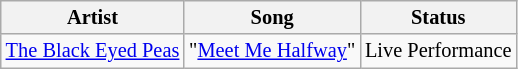<table class="wikitable" style="font-size: 85%">
<tr>
<th>Artist</th>
<th>Song</th>
<th>Status</th>
</tr>
<tr>
<td> <a href='#'>The Black Eyed Peas</a></td>
<td>"<a href='#'>Meet Me Halfway</a>"</td>
<td>Live Performance</td>
</tr>
</table>
